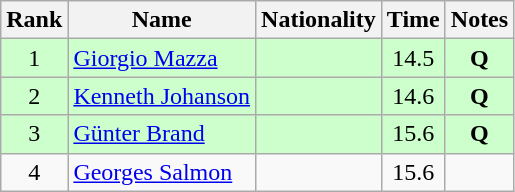<table class="wikitable sortable" style="text-align:center">
<tr>
<th>Rank</th>
<th>Name</th>
<th>Nationality</th>
<th>Time</th>
<th>Notes</th>
</tr>
<tr bgcolor=ccffcc>
<td>1</td>
<td align=left><a href='#'>Giorgio Mazza</a></td>
<td align=left></td>
<td>14.5</td>
<td><strong>Q</strong></td>
</tr>
<tr bgcolor=ccffcc>
<td>2</td>
<td align=left><a href='#'>Kenneth Johanson</a></td>
<td align=left></td>
<td>14.6</td>
<td><strong>Q</strong></td>
</tr>
<tr bgcolor=ccffcc>
<td>3</td>
<td align=left><a href='#'>Günter Brand</a></td>
<td align=left></td>
<td>15.6</td>
<td><strong>Q</strong></td>
</tr>
<tr>
<td>4</td>
<td align=left><a href='#'>Georges Salmon</a></td>
<td align=left></td>
<td>15.6</td>
<td></td>
</tr>
</table>
